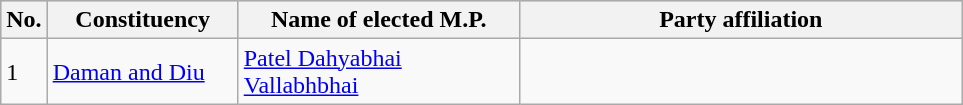<table class="wikitable">
<tr style="background:#ccc; text-align:center;">
<th>No.</th>
<th style="width:120px">Constituency</th>
<th style="width:180px">Name of elected M.P.</th>
<th colspan="2" style="width:18em">Party affiliation</th>
</tr>
<tr>
<td>1</td>
<td><a href='#'>Daman and Diu</a></td>
<td><a href='#'>Patel Dahyabhai Vallabhbhai</a></td>
<td></td>
</tr>
</table>
